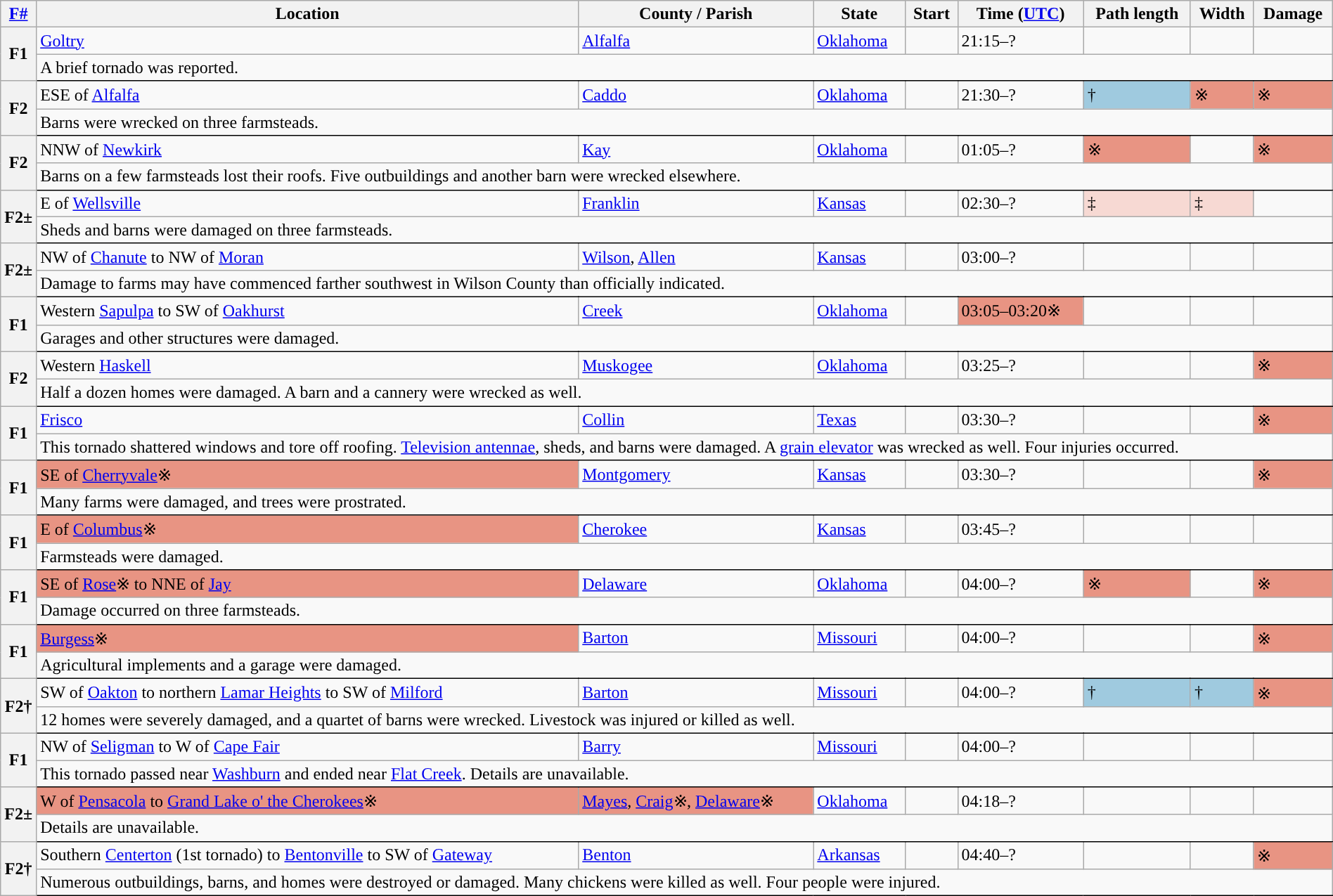<table class="wikitable sortable" style="width:100%;">
<tr>
<th scope="col"  style="width:2%; text-align:center;"><a href='#'>F#</a></th>
<th scope="col" text-align:center;" class="unsortable">Location</th>
<th scope="col" text-align:center;" class="unsortable">County / Parish</th>
<th scope="col" text-align:center;">State</th>
<th scope="col" align="center">Start </th>
<th scope="col" text-align:center;">Time (<a href='#'>UTC</a>)</th>
<th scope="col" text-align:center;">Path length</th>
<th scope="col" text-align:center;">Width</th>
<th scope="col" text-align:center;">Damage</th>
</tr>
<tr>
<th scope="row" rowspan="2" style="background-color:#">F1</th>
<td><a href='#'>Goltry</a></td>
<td><a href='#'>Alfalfa</a></td>
<td><a href='#'>Oklahoma</a></td>
<td></td>
<td>21:15–?</td>
<td></td>
<td></td>
<td></td>
</tr>
<tr class="expand-child">
<td colspan="9" style=" border-bottom: 1px solid black;">A brief tornado was reported.</td>
</tr>
<tr>
<th scope="row" rowspan="2" style="background-color:#">F2</th>
<td>ESE of <a href='#'>Alfalfa</a></td>
<td><a href='#'>Caddo</a></td>
<td><a href='#'>Oklahoma</a></td>
<td></td>
<td>21:30–?</td>
<td bgcolor=#9FCADF>†</td>
<td bgcolor=#E89483>※</td>
<td bgcolor=#E89483>※</td>
</tr>
<tr class="expand-child">
<td colspan="9" style=" border-bottom: 1px solid black;">Barns were wrecked on three farmsteads.</td>
</tr>
<tr>
<th scope="row" rowspan="2" style="background-color:#">F2</th>
<td>NNW of <a href='#'>Newkirk</a></td>
<td><a href='#'>Kay</a></td>
<td><a href='#'>Oklahoma</a></td>
<td></td>
<td>01:05–?</td>
<td bgcolor=#E89483>※</td>
<td></td>
<td bgcolor=#E89483>※</td>
</tr>
<tr class="expand-child">
<td colspan="9" style=" border-bottom: 1px solid black;">Barns on a few farmsteads lost their roofs. Five outbuildings and another barn were wrecked elsewhere.</td>
</tr>
<tr>
<th scope="row" rowspan="2" style="background-color:#">F2±</th>
<td>E of <a href='#'>Wellsville</a></td>
<td><a href='#'>Franklin</a></td>
<td><a href='#'>Kansas</a></td>
<td></td>
<td>02:30–?</td>
<td bgcolor=#F7D9D3>‡</td>
<td bgcolor=#F7D9D3>‡</td>
<td></td>
</tr>
<tr class="expand-child">
<td colspan="9" style=" border-bottom: 1px solid black;">Sheds and barns were damaged on three farmsteads.</td>
</tr>
<tr>
<th scope="row" rowspan="2" style="background-color:#">F2±</th>
<td>NW of <a href='#'>Chanute</a> to NW of <a href='#'>Moran</a></td>
<td><a href='#'>Wilson</a>, <a href='#'>Allen</a></td>
<td><a href='#'>Kansas</a></td>
<td></td>
<td>03:00–?</td>
<td></td>
<td></td>
<td></td>
</tr>
<tr class="expand-child">
<td colspan="9" style=" border-bottom: 1px solid black;">Damage to farms may have commenced farther southwest in Wilson County than officially indicated.</td>
</tr>
<tr>
<th scope="row" rowspan="2" style="background-color:#">F1</th>
<td>Western <a href='#'>Sapulpa</a> to SW of <a href='#'>Oakhurst</a></td>
<td><a href='#'>Creek</a></td>
<td><a href='#'>Oklahoma</a></td>
<td></td>
<td bgcolor=#E89483>03:05–03:20※</td>
<td></td>
<td></td>
<td></td>
</tr>
<tr class="expand-child">
<td colspan="9" style=" border-bottom: 1px solid black;">Garages and other structures were damaged.</td>
</tr>
<tr>
<th scope="row" rowspan="2" style="background-color:#">F2</th>
<td>Western <a href='#'>Haskell</a></td>
<td><a href='#'>Muskogee</a></td>
<td><a href='#'>Oklahoma</a></td>
<td></td>
<td>03:25–?</td>
<td></td>
<td></td>
<td bgcolor=#E89483>※</td>
</tr>
<tr class="expand-child">
<td colspan="9" style=" border-bottom: 1px solid black;">Half a dozen homes were damaged. A barn and a cannery were wrecked as well.</td>
</tr>
<tr>
<th scope="row" rowspan="2" style="background-color:#">F1</th>
<td><a href='#'>Frisco</a></td>
<td><a href='#'>Collin</a></td>
<td><a href='#'>Texas</a></td>
<td></td>
<td>03:30–?</td>
<td></td>
<td></td>
<td bgcolor=#E89483>※</td>
</tr>
<tr class="expand-child">
<td colspan="9" style=" border-bottom: 1px solid black;">This tornado shattered windows and tore off roofing. <a href='#'>Television antennae</a>, sheds, and barns were damaged. A <a href='#'>grain elevator</a> was wrecked as well. Four injuries occurred.</td>
</tr>
<tr>
<th scope="row" rowspan="2" style="background-color:#">F1</th>
<td bgcolor=#E89483>SE of <a href='#'>Cherryvale</a>※</td>
<td><a href='#'>Montgomery</a></td>
<td><a href='#'>Kansas</a></td>
<td></td>
<td>03:30–?</td>
<td></td>
<td></td>
<td bgcolor=#E89483>※</td>
</tr>
<tr class="expand-child">
<td colspan="9" style=" border-bottom: 1px solid black;">Many farms were damaged, and trees were prostrated.</td>
</tr>
<tr>
<th scope="row" rowspan="2" style="background-color:#">F1</th>
<td bgcolor=#E89483>E of <a href='#'>Columbus</a>※</td>
<td><a href='#'>Cherokee</a></td>
<td><a href='#'>Kansas</a></td>
<td></td>
<td>03:45–?</td>
<td></td>
<td></td>
<td></td>
</tr>
<tr class="expand-child">
<td colspan="9" style=" border-bottom: 1px solid black;">Farmsteads were damaged.</td>
</tr>
<tr>
<th scope="row" rowspan="2" style="background-color:#">F1</th>
<td bgcolor=#E89483>SE of <a href='#'>Rose</a>※ to NNE of <a href='#'>Jay</a></td>
<td><a href='#'>Delaware</a></td>
<td><a href='#'>Oklahoma</a></td>
<td></td>
<td>04:00–?</td>
<td bgcolor=#E89483>※</td>
<td></td>
<td bgcolor=#E89483>※</td>
</tr>
<tr class="expand-child">
<td colspan="9" style=" border-bottom: 1px solid black;">Damage occurred on three farmsteads.</td>
</tr>
<tr>
<th scope="row" rowspan="2" style="background-color:#">F1</th>
<td bgcolor=#E89483><a href='#'>Burgess</a>※</td>
<td><a href='#'>Barton</a></td>
<td><a href='#'>Missouri</a></td>
<td></td>
<td>04:00–?</td>
<td></td>
<td></td>
<td bgcolor=#E89483>※</td>
</tr>
<tr class="expand-child">
<td colspan="9" style=" border-bottom: 1px solid black;">Agricultural implements and a garage were damaged.</td>
</tr>
<tr>
<th scope="row" rowspan="2" style="background-color:#">F2†</th>
<td>SW of <a href='#'>Oakton</a> to northern <a href='#'>Lamar Heights</a> to SW of <a href='#'>Milford</a></td>
<td><a href='#'>Barton</a></td>
<td><a href='#'>Missouri</a></td>
<td></td>
<td>04:00–?</td>
<td bgcolor=#9FCADF>†</td>
<td bgcolor=#9FCADF>†</td>
<td bgcolor=#E89483>※</td>
</tr>
<tr class="expand-child">
<td colspan="9" style=" border-bottom: 1px solid black;">12 homes were severely damaged, and a quartet of barns were wrecked. Livestock was injured or killed as well.</td>
</tr>
<tr>
<th scope="row" rowspan="2" style="background-color:#">F1</th>
<td>NW of <a href='#'>Seligman</a> to W of <a href='#'>Cape Fair</a></td>
<td><a href='#'>Barry</a></td>
<td><a href='#'>Missouri</a></td>
<td></td>
<td>04:00–?</td>
<td></td>
<td></td>
<td></td>
</tr>
<tr class="expand-child">
<td colspan="9" style=" border-bottom: 1px solid black;">This tornado passed near <a href='#'>Washburn</a> and ended near <a href='#'>Flat Creek</a>. Details are unavailable.</td>
</tr>
<tr>
<th scope="row" rowspan="2" style="background-color:#">F2±</th>
<td bgcolor=#E89483>W of <a href='#'>Pensacola</a> to <a href='#'>Grand Lake o' the Cherokees</a>※</td>
<td bgcolor=#E89483><a href='#'>Mayes</a>, <a href='#'>Craig</a>※, <a href='#'>Delaware</a>※</td>
<td><a href='#'>Oklahoma</a></td>
<td></td>
<td>04:18–?</td>
<td></td>
<td></td>
<td></td>
</tr>
<tr class="expand-child">
<td colspan="9" style=" border-bottom: 1px solid black;">Details are unavailable.</td>
</tr>
<tr>
<th scope="row" rowspan="2" style="background-color:#">F2†</th>
<td>Southern <a href='#'>Centerton</a> (1st tornado) to <a href='#'>Bentonville</a> to SW of <a href='#'>Gateway</a></td>
<td><a href='#'>Benton</a></td>
<td><a href='#'>Arkansas</a></td>
<td></td>
<td>04:40–?</td>
<td></td>
<td></td>
<td bgcolor=#E89483>※</td>
</tr>
<tr class="expand-child">
<td colspan="9" style=" border-bottom: 1px solid black;">Numerous outbuildings, barns, and homes were destroyed or damaged. Many chickens were killed as well. Four people were injured.</td>
</tr>
</table>
